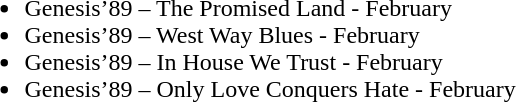<table>
<tr valign="top">
<td><br><ul><li>Genesis’89 – The Promised Land - February</li><li>Genesis’89 – West Way Blues - February</li><li>Genesis’89 – In House We Trust - February</li><li>Genesis’89 – Only Love Conquers Hate - February</li></ul></td>
<td></td>
</tr>
</table>
